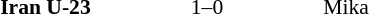<table width=100% cellspacing=1>
<tr>
<th width=20%></th>
<th width=12%></th>
<th width=20%></th>
<th></th>
</tr>
<tr style=font-size:90%>
<td align=right><strong>Iran U-23</strong></td>
<td align=center>1–0</td>
<td>Mika</td>
</tr>
</table>
